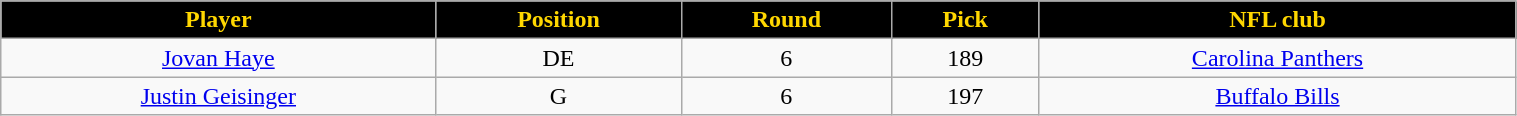<table class="wikitable" width="80%">
<tr align="center"  style="background:black;color:gold;">
<td><strong>Player</strong></td>
<td><strong>Position</strong></td>
<td><strong>Round</strong></td>
<td><strong>Pick</strong></td>
<td><strong>NFL club</strong></td>
</tr>
<tr align="center" bgcolor="">
<td><a href='#'>Jovan Haye</a></td>
<td>DE</td>
<td>6</td>
<td>189</td>
<td><a href='#'>Carolina Panthers</a></td>
</tr>
<tr align="center" bgcolor="">
<td><a href='#'>Justin Geisinger</a></td>
<td>G</td>
<td>6</td>
<td>197</td>
<td><a href='#'>Buffalo Bills</a></td>
</tr>
</table>
